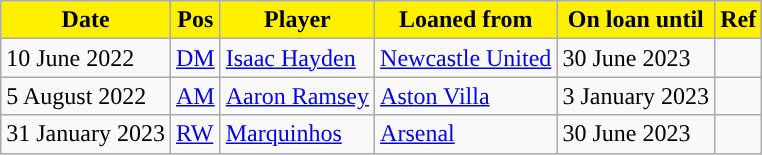<table class="wikitable plainrowheaders sortable">
<tr>
<th style="background:#FFF000; color:#000000; ">Date</th>
<th style="background:#FFF000; color:#000000; ">Pos</th>
<th style="background:#FFF000; color:#000000; ">Player</th>
<th style="background:#FFF000; color:#000000; ">Loaned from</th>
<th style="background:#FFF000; color:#000000; ">On loan until</th>
<th style="background:#FFF000; color:#000000; ">Ref</th>
</tr>
<tr>
<td>10 June 2022</td>
<td><a href='#'>DM</a></td>
<td> <a href='#'>Isaac Hayden</a></td>
<td> <a href='#'>Newcastle United</a></td>
<td>30 June 2023</td>
<td></td>
</tr>
<tr>
<td>5 August 2022</td>
<td><a href='#'>AM</a></td>
<td> <a href='#'>Aaron Ramsey</a></td>
<td> <a href='#'>Aston Villa</a></td>
<td>3 January 2023</td>
<td></td>
</tr>
<tr>
<td>31 January 2023</td>
<td><a href='#'>RW</a></td>
<td> <a href='#'>Marquinhos</a></td>
<td> <a href='#'>Arsenal</a></td>
<td>30 June 2023</td>
<td></td>
</tr>
</table>
